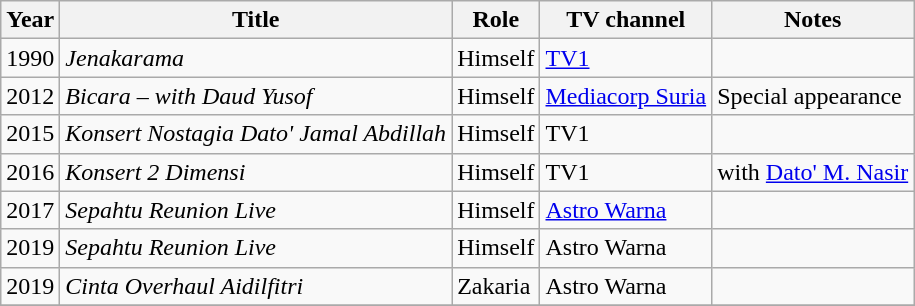<table class="wikitable">
<tr>
<th>Year</th>
<th>Title</th>
<th>Role</th>
<th>TV channel</th>
<th>Notes</th>
</tr>
<tr>
<td>1990</td>
<td><em>Jenakarama</em></td>
<td>Himself</td>
<td><a href='#'>TV1</a></td>
<td></td>
</tr>
<tr>
<td>2012</td>
<td><em>Bicara – with Daud Yusof</em></td>
<td>Himself</td>
<td><a href='#'>Mediacorp Suria</a></td>
<td>Special appearance</td>
</tr>
<tr>
<td>2015</td>
<td><em>Konsert Nostagia Dato' Jamal Abdillah</em></td>
<td>Himself</td>
<td>TV1</td>
<td></td>
</tr>
<tr>
<td>2016</td>
<td><em>Konsert 2 Dimensi</em></td>
<td>Himself</td>
<td>TV1</td>
<td>with <a href='#'>Dato' M. Nasir</a></td>
</tr>
<tr>
<td>2017</td>
<td><em>Sepahtu Reunion Live</em></td>
<td>Himself</td>
<td><a href='#'>Astro Warna</a></td>
<td></td>
</tr>
<tr>
<td>2019</td>
<td><em>Sepahtu Reunion Live</em></td>
<td>Himself</td>
<td>Astro Warna</td>
<td></td>
</tr>
<tr>
<td>2019</td>
<td><em>Cinta Overhaul Aidilfitri</em></td>
<td>Zakaria</td>
<td>Astro Warna</td>
<td></td>
</tr>
<tr>
</tr>
</table>
